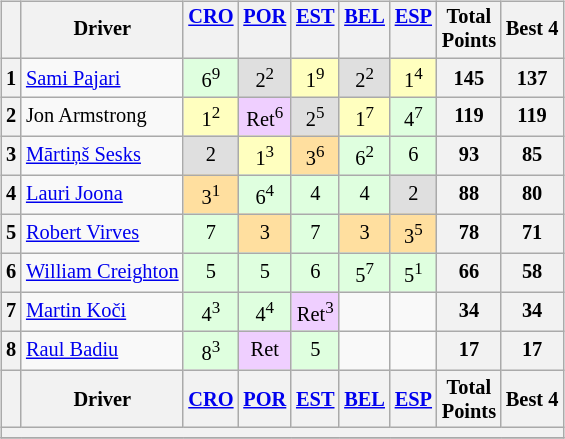<table>
<tr>
<td><br><table class="wikitable" style="font-size: 85%; text-align: center">
<tr valign="top">
<th valign="middle"></th>
<th valign="middle">Driver</th>
<th><a href='#'>CRO</a><br></th>
<th><a href='#'>POR</a><br></th>
<th><a href='#'>EST</a><br></th>
<th><a href='#'>BEL</a><br></th>
<th><a href='#'>ESP</a><br></th>
<th valign="middle">Total<br>Points</th>
<th valign="middle">Best 4</th>
</tr>
<tr>
<th>1</th>
<td align="left"> <a href='#'>Sami Pajari</a></td>
<td style="background:#dfffdf">6<sup>9</sup></td>
<td style="background:#dfdfdf">2<sup>2</sup></td>
<td style="background:#ffffbf">1<sup>9</sup></td>
<td style="background:#dfdfdf">2<sup>2</sup></td>
<td style="background:#ffffbf">1<sup>4</sup></td>
<th>145</th>
<th>137</th>
</tr>
<tr>
<th>2</th>
<td align="left"> Jon Armstrong</td>
<td style="background:#ffffbf">1<sup>2</sup></td>
<td style="background:#efcfff">Ret<sup>6</sup></td>
<td style="background:#dfdfdf">2<sup>5</sup></td>
<td style="background:#ffffbf">1<sup>7</sup></td>
<td style="background:#dfffdf">4<sup>7</sup></td>
<th>119</th>
<th>119</th>
</tr>
<tr>
<th>3</th>
<td align="left"> <a href='#'>Mārtiņš Sesks</a></td>
<td style="background:#dfdfdf">2</td>
<td style="background:#ffffbf">1<sup>3</sup></td>
<td style="background:#ffdf9f">3<sup>6</sup></td>
<td style="background:#dfffdf">6<sup>2</sup></td>
<td style="background:#dfffdf">6</td>
<th>93</th>
<th>85</th>
</tr>
<tr>
<th>4</th>
<td align="left"> <a href='#'>Lauri Joona</a></td>
<td style="background:#ffdf9f">3<sup>1</sup></td>
<td style="background:#dfffdf">6<sup>4</sup></td>
<td style="background:#dfffdf">4</td>
<td style="background:#dfffdf">4</td>
<td style="background:#dfdfdf">2</td>
<th>88</th>
<th>80</th>
</tr>
<tr>
<th>5</th>
<td align="left"> <a href='#'>Robert Virves</a></td>
<td style="background:#dfffdf">7</td>
<td style="background:#ffdf9f">3</td>
<td style="background:#dfffdf">7</td>
<td style="background:#ffdf9f">3</td>
<td style="background:#ffdf9f">3<sup>5</sup></td>
<th>78</th>
<th>71</th>
</tr>
<tr>
<th>6</th>
<td align="left"> <a href='#'>William Creighton</a></td>
<td style="background:#dfffdf">5</td>
<td style="background:#dfffdf">5</td>
<td style="background:#dfffdf">6</td>
<td style="background:#dfffdf">5<sup>7</sup></td>
<td style="background:#dfffdf">5<sup>1</sup></td>
<th>66</th>
<th>58</th>
</tr>
<tr>
<th>7</th>
<td align="left"> <a href='#'>Martin Koči</a></td>
<td style="background:#dfffdf">4<sup>3</sup></td>
<td style="background:#dfffdf">4<sup>4</sup></td>
<td style="background:#efcfff">Ret<sup>3</sup></td>
<td></td>
<td></td>
<th>34</th>
<th>34</th>
</tr>
<tr>
<th>8</th>
<td align="left"> <a href='#'>Raul Badiu</a></td>
<td style="background:#dfffdf">8<sup>3</sup></td>
<td style="background:#efcfff">Ret</td>
<td style="background:#dfffdf">5</td>
<td></td>
<td></td>
<th>17</th>
<th>17</th>
</tr>
<tr>
<th valign="middle"></th>
<th valign="middle">Driver</th>
<th><a href='#'>CRO</a><br></th>
<th><a href='#'>POR</a><br></th>
<th><a href='#'>EST</a><br></th>
<th><a href='#'>BEL</a><br></th>
<th><a href='#'>ESP</a><br></th>
<th valign="middle">Total<br>Points</th>
<th valign="middle">Best 4</th>
</tr>
<tr>
<th colspan="9"></th>
</tr>
<tr>
</tr>
</table>
</td>
<td valign="top"><br></td>
</tr>
</table>
